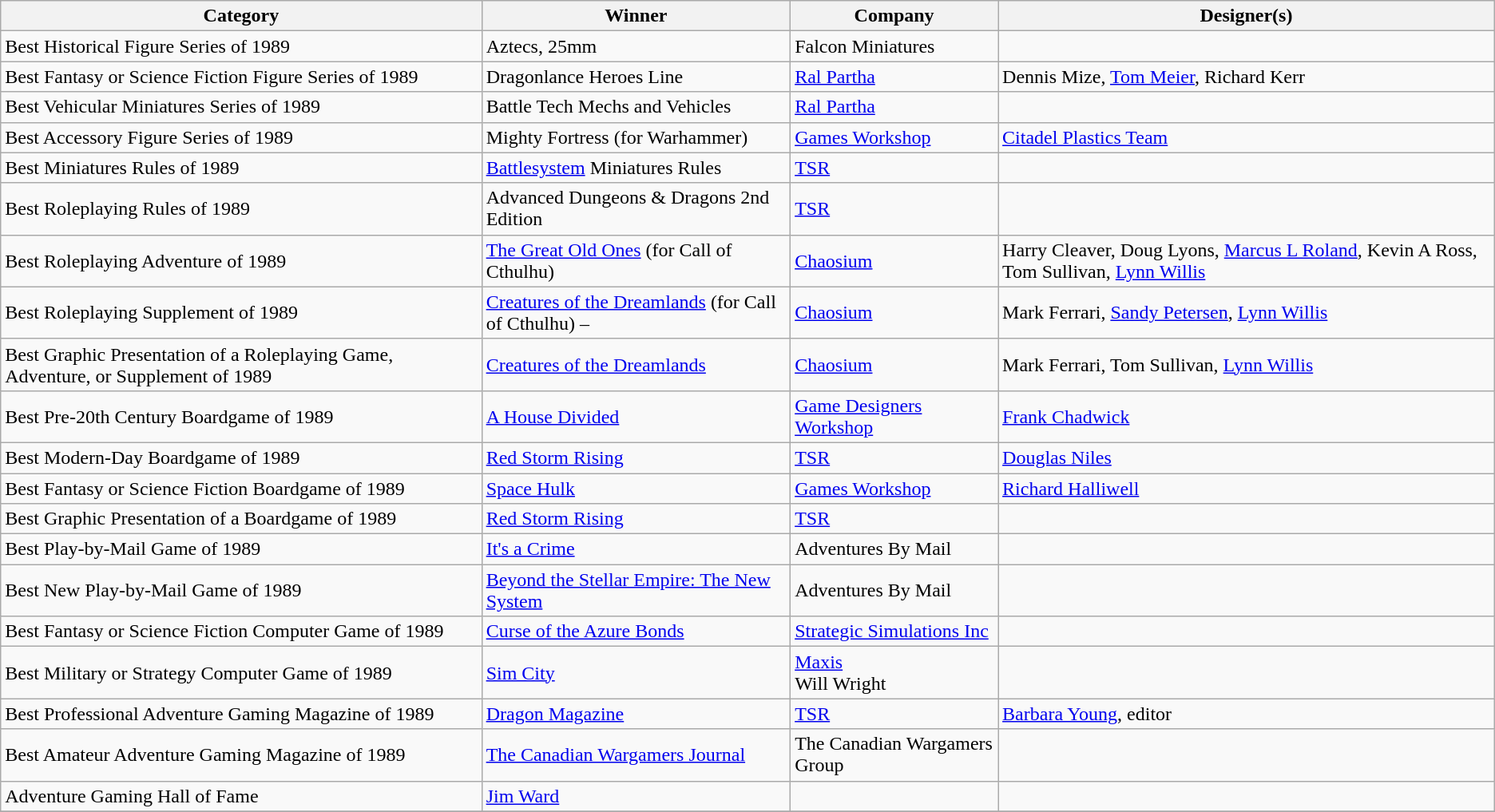<table class="wikitable">
<tr>
<th>Category</th>
<th>Winner</th>
<th>Company</th>
<th>Designer(s)</th>
</tr>
<tr>
<td>Best Historical Figure Series of 1989</td>
<td>Aztecs, 25mm</td>
<td>Falcon Miniatures</td>
<td></td>
</tr>
<tr>
<td>Best Fantasy or Science Fiction Figure Series of 1989</td>
<td>Dragonlance Heroes Line</td>
<td><a href='#'>Ral Partha</a></td>
<td>Dennis Mize, <a href='#'>Tom Meier</a>, Richard Kerr</td>
</tr>
<tr>
<td>Best Vehicular Miniatures Series of 1989</td>
<td>Battle Tech Mechs and Vehicles</td>
<td><a href='#'>Ral Partha</a></td>
<td></td>
</tr>
<tr>
<td>Best Accessory Figure Series of 1989</td>
<td>Mighty Fortress (for Warhammer)</td>
<td><a href='#'>Games Workshop</a></td>
<td><a href='#'>Citadel Plastics Team</a></td>
</tr>
<tr>
<td>Best Miniatures Rules of 1989</td>
<td><a href='#'>Battlesystem</a> Miniatures Rules</td>
<td><a href='#'>TSR</a></td>
<td></td>
</tr>
<tr>
<td>Best Roleplaying Rules of 1989</td>
<td>Advanced Dungeons & Dragons 2nd Edition</td>
<td><a href='#'>TSR</a></td>
<td></td>
</tr>
<tr>
<td>Best Roleplaying Adventure of 1989</td>
<td><a href='#'>The Great Old Ones</a> (for Call of Cthulhu)</td>
<td><a href='#'>Chaosium</a></td>
<td>Harry Cleaver, Doug Lyons, <a href='#'>Marcus L Roland</a>, Kevin A Ross, Tom Sullivan, <a href='#'>Lynn Willis</a></td>
</tr>
<tr>
<td>Best Roleplaying Supplement of 1989</td>
<td><a href='#'>Creatures of the Dreamlands</a> (for Call of Cthulhu) –</td>
<td><a href='#'>Chaosium</a></td>
<td>Mark Ferrari, <a href='#'>Sandy Petersen</a>, <a href='#'>Lynn Willis</a></td>
</tr>
<tr>
<td>Best Graphic Presentation of a Roleplaying Game, Adventure, or Supplement of 1989</td>
<td><a href='#'>Creatures of the Dreamlands</a></td>
<td><a href='#'>Chaosium</a></td>
<td>Mark Ferrari, Tom Sullivan, <a href='#'>Lynn Willis</a></td>
</tr>
<tr>
<td>Best Pre-20th Century Boardgame of 1989</td>
<td><a href='#'>A House Divided</a></td>
<td><a href='#'>Game Designers Workshop</a></td>
<td><a href='#'>Frank Chadwick</a></td>
</tr>
<tr>
<td>Best Modern-Day Boardgame of 1989</td>
<td><a href='#'>Red Storm Rising</a></td>
<td><a href='#'>TSR</a></td>
<td><a href='#'>Douglas Niles</a></td>
</tr>
<tr>
<td>Best Fantasy or Science Fiction Boardgame of 1989</td>
<td><a href='#'>Space Hulk</a></td>
<td><a href='#'>Games Workshop</a></td>
<td><a href='#'>Richard Halliwell</a></td>
</tr>
<tr>
<td>Best Graphic Presentation of a Boardgame of 1989</td>
<td><a href='#'>Red Storm Rising</a></td>
<td><a href='#'>TSR</a></td>
<td></td>
</tr>
<tr>
<td>Best Play-by-Mail Game of 1989</td>
<td><a href='#'>It's a Crime</a></td>
<td>Adventures By Mail</td>
<td></td>
</tr>
<tr>
<td>Best New Play-by-Mail Game of 1989</td>
<td><a href='#'>Beyond the Stellar Empire: The New System</a></td>
<td>Adventures By Mail</td>
<td></td>
</tr>
<tr>
<td>Best Fantasy or Science Fiction Computer Game of 1989</td>
<td><a href='#'>Curse of the Azure Bonds</a></td>
<td><a href='#'>Strategic Simulations Inc</a></td>
<td></td>
</tr>
<tr>
<td>Best Military or Strategy Computer Game of 1989</td>
<td><a href='#'>Sim City</a></td>
<td><a href='#'>Maxis</a><br>Will Wright</td>
</tr>
<tr>
<td>Best Professional Adventure Gaming Magazine of 1989</td>
<td><a href='#'>Dragon Magazine</a></td>
<td><a href='#'>TSR</a></td>
<td><a href='#'>Barbara Young</a>, editor</td>
</tr>
<tr>
<td>Best Amateur Adventure Gaming Magazine of 1989</td>
<td><a href='#'>The Canadian Wargamers Journal</a></td>
<td>The Canadian Wargamers Group</td>
<td></td>
</tr>
<tr>
<td>Adventure Gaming Hall of Fame</td>
<td><a href='#'>Jim Ward</a></td>
<td></td>
<td></td>
</tr>
<tr>
</tr>
</table>
